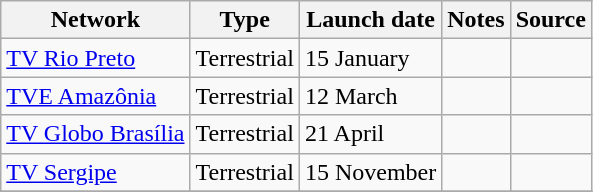<table class="wikitable sortable">
<tr>
<th>Network</th>
<th>Type</th>
<th>Launch date</th>
<th>Notes</th>
<th>Source</th>
</tr>
<tr>
<td><a href='#'>TV Rio Preto</a></td>
<td>Terrestrial</td>
<td>15 January</td>
<td></td>
<td></td>
</tr>
<tr>
<td><a href='#'>TVE Amazônia</a></td>
<td>Terrestrial</td>
<td>12 March</td>
<td></td>
<td></td>
</tr>
<tr>
<td><a href='#'>TV Globo Brasília</a></td>
<td>Terrestrial</td>
<td>21 April</td>
<td></td>
<td></td>
</tr>
<tr>
<td><a href='#'>TV Sergipe</a></td>
<td>Terrestrial</td>
<td>15 November</td>
<td></td>
<td></td>
</tr>
<tr>
</tr>
</table>
